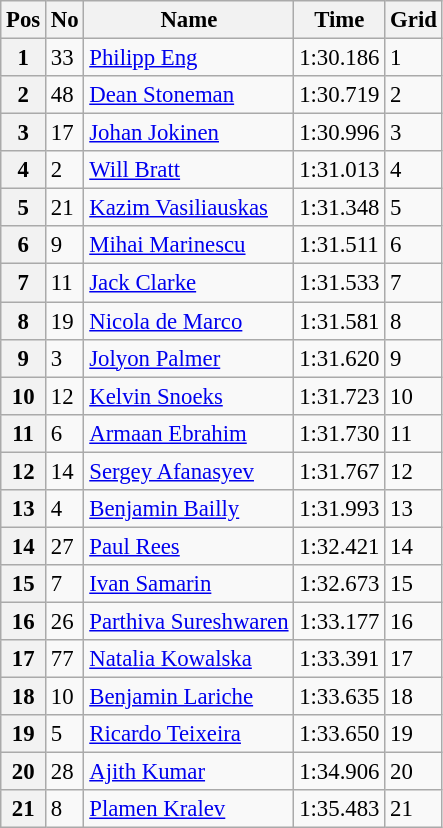<table class="wikitable" style="font-size: 95%">
<tr>
<th>Pos</th>
<th>No</th>
<th>Name</th>
<th>Time</th>
<th>Grid</th>
</tr>
<tr>
<th>1</th>
<td>33</td>
<td> <a href='#'>Philipp Eng</a></td>
<td>1:30.186</td>
<td>1</td>
</tr>
<tr>
<th>2</th>
<td>48</td>
<td> <a href='#'>Dean Stoneman</a></td>
<td>1:30.719</td>
<td>2</td>
</tr>
<tr>
<th>3</th>
<td>17</td>
<td> <a href='#'>Johan Jokinen</a></td>
<td>1:30.996</td>
<td>3</td>
</tr>
<tr>
<th>4</th>
<td>2</td>
<td> <a href='#'>Will Bratt</a></td>
<td>1:31.013</td>
<td>4</td>
</tr>
<tr>
<th>5</th>
<td>21</td>
<td> <a href='#'>Kazim Vasiliauskas</a></td>
<td>1:31.348</td>
<td>5</td>
</tr>
<tr>
<th>6</th>
<td>9</td>
<td> <a href='#'>Mihai Marinescu</a></td>
<td>1:31.511</td>
<td>6</td>
</tr>
<tr>
<th>7</th>
<td>11</td>
<td> <a href='#'>Jack Clarke</a></td>
<td>1:31.533</td>
<td>7</td>
</tr>
<tr>
<th>8</th>
<td>19</td>
<td> <a href='#'>Nicola de Marco</a></td>
<td>1:31.581</td>
<td>8</td>
</tr>
<tr>
<th>9</th>
<td>3</td>
<td> <a href='#'>Jolyon Palmer</a></td>
<td>1:31.620</td>
<td>9</td>
</tr>
<tr>
<th>10</th>
<td>12</td>
<td> <a href='#'>Kelvin Snoeks</a></td>
<td>1:31.723</td>
<td>10</td>
</tr>
<tr>
<th>11</th>
<td>6</td>
<td> <a href='#'>Armaan Ebrahim</a></td>
<td>1:31.730</td>
<td>11</td>
</tr>
<tr>
<th>12</th>
<td>14</td>
<td> <a href='#'>Sergey Afanasyev</a></td>
<td>1:31.767</td>
<td>12</td>
</tr>
<tr>
<th>13</th>
<td>4</td>
<td> <a href='#'>Benjamin Bailly</a></td>
<td>1:31.993</td>
<td>13</td>
</tr>
<tr>
<th>14</th>
<td>27</td>
<td> <a href='#'>Paul Rees</a></td>
<td>1:32.421</td>
<td>14</td>
</tr>
<tr>
<th>15</th>
<td>7</td>
<td> <a href='#'>Ivan Samarin</a></td>
<td>1:32.673</td>
<td>15</td>
</tr>
<tr>
<th>16</th>
<td>26</td>
<td> <a href='#'>Parthiva Sureshwaren</a></td>
<td>1:33.177</td>
<td>16</td>
</tr>
<tr>
<th>17</th>
<td>77</td>
<td> <a href='#'>Natalia Kowalska</a></td>
<td>1:33.391</td>
<td>17</td>
</tr>
<tr>
<th>18</th>
<td>10</td>
<td> <a href='#'>Benjamin Lariche</a></td>
<td>1:33.635</td>
<td>18</td>
</tr>
<tr>
<th>19</th>
<td>5</td>
<td> <a href='#'>Ricardo Teixeira</a></td>
<td>1:33.650</td>
<td>19</td>
</tr>
<tr>
<th>20</th>
<td>28</td>
<td> <a href='#'>Ajith Kumar</a></td>
<td>1:34.906</td>
<td>20</td>
</tr>
<tr>
<th>21</th>
<td>8</td>
<td> <a href='#'>Plamen Kralev</a></td>
<td>1:35.483</td>
<td>21</td>
</tr>
</table>
